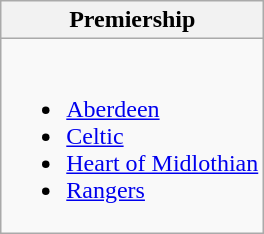<table class="wikitable">
<tr>
<th>Premiership</th>
</tr>
<tr>
<td valign=top><br><ul><li><a href='#'>Aberdeen</a></li><li><a href='#'>Celtic</a></li><li><a href='#'>Heart of Midlothian</a></li><li><a href='#'>Rangers</a></li></ul></td>
</tr>
</table>
